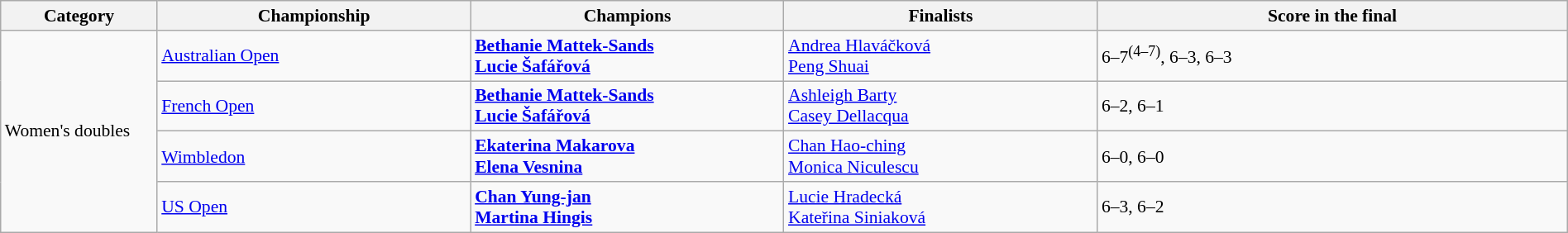<table class="wikitable" style="font-size:90%;" width=100%>
<tr>
<th style="width: 10%;">Category</th>
<th style="width: 20%;">Championship</th>
<th style="width: 20%;">Champions</th>
<th style="width: 20%;">Finalists</th>
<th style="width: 30%;">Score in the final</th>
</tr>
<tr>
<td rowspan="4">Women's doubles</td>
<td><a href='#'>Australian Open</a></td>
<td> <strong><a href='#'>Bethanie Mattek-Sands</a></strong> <br> <strong><a href='#'>Lucie Šafářová</a></strong></td>
<td> <a href='#'>Andrea Hlaváčková</a> <br>  <a href='#'>Peng Shuai</a></td>
<td>6–7<sup>(4–7)</sup>, 6–3, 6–3</td>
</tr>
<tr>
<td><a href='#'>French Open</a></td>
<td> <strong><a href='#'>Bethanie Mattek-Sands</a></strong> <br> <strong><a href='#'>Lucie Šafářová</a></strong></td>
<td> <a href='#'>Ashleigh Barty</a><br> <a href='#'>Casey Dellacqua</a></td>
<td>6–2, 6–1</td>
</tr>
<tr>
<td><a href='#'>Wimbledon</a></td>
<td> <strong><a href='#'>Ekaterina Makarova</a></strong><br> <strong><a href='#'>Elena Vesnina</a></strong></td>
<td> <a href='#'>Chan Hao-ching</a><br> <a href='#'>Monica Niculescu</a></td>
<td>6–0, 6–0</td>
</tr>
<tr>
<td><a href='#'>US Open</a></td>
<td> <strong><a href='#'>Chan Yung-jan</a></strong> <br>  <strong><a href='#'>Martina Hingis</a></strong></td>
<td> <a href='#'>Lucie Hradecká</a>  <br>  <a href='#'>Kateřina Siniaková</a></td>
<td>6–3, 6–2</td>
</tr>
</table>
